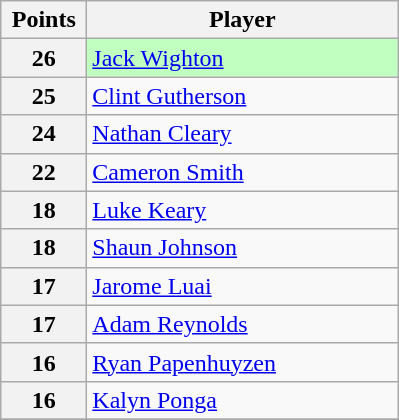<table class="wikitable" style="text-align:left;">
<tr>
<th width=50>Points</th>
<th width=200>Player</th>
</tr>
<tr>
<th>26</th>
<td style="background:#C0FFC0"> <a href='#'>Jack Wighton</a></td>
</tr>
<tr>
<th>25</th>
<td> <a href='#'>Clint Gutherson</a></td>
</tr>
<tr>
<th>24</th>
<td> <a href='#'>Nathan Cleary</a></td>
</tr>
<tr>
<th>22</th>
<td> <a href='#'>Cameron Smith</a></td>
</tr>
<tr>
<th>18</th>
<td> <a href='#'>Luke Keary</a></td>
</tr>
<tr>
<th>18</th>
<td> <a href='#'>Shaun Johnson</a></td>
</tr>
<tr>
<th>17</th>
<td> <a href='#'>Jarome Luai</a></td>
</tr>
<tr>
<th>17</th>
<td> <a href='#'>Adam Reynolds</a></td>
</tr>
<tr>
<th>16</th>
<td> <a href='#'>Ryan Papenhuyzen</a></td>
</tr>
<tr>
<th>16</th>
<td> <a href='#'>Kalyn Ponga</a></td>
</tr>
<tr>
</tr>
</table>
